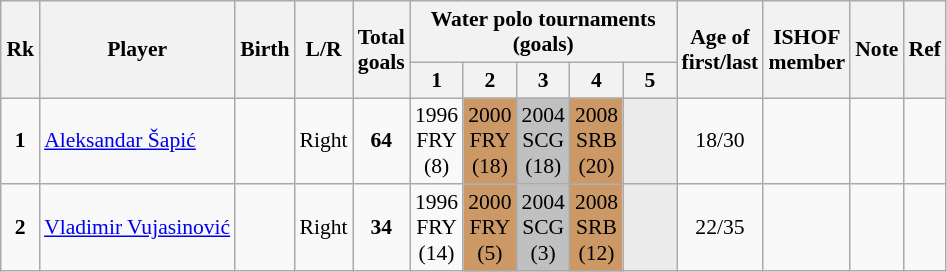<table class="wikitable sortable" style="text-align: center; font-size: 90%; margin-left: 1em;">
<tr>
<th rowspan="2">Rk</th>
<th rowspan="2">Player</th>
<th rowspan="2">Birth</th>
<th rowspan="2">L/R</th>
<th rowspan="2">Total<br>goals</th>
<th colspan="5">Water polo tournaments<br>(goals)</th>
<th rowspan="2">Age of<br>first/last</th>
<th rowspan="2">ISHOF<br>member</th>
<th rowspan="2">Note</th>
<th rowspan="2" class="unsortable">Ref</th>
</tr>
<tr>
<th>1</th>
<th style="width: 2em;" class="unsortable">2</th>
<th style="width: 2em;" class="unsortable">3</th>
<th style="width: 2em;" class="unsortable">4</th>
<th style="width: 2em;" class="unsortable">5</th>
</tr>
<tr>
<td><strong>1</strong></td>
<td style="text-align: left;" data-sort-value="Šapić, Aleksandar"><a href='#'>Aleksandar Šapić</a></td>
<td></td>
<td>Right</td>
<td><strong>64</strong></td>
<td>1996<br>FRY<br>(8)</td>
<td style="background-color: #cc9966;">2000<br>FRY<br>(18)</td>
<td style="background-color: silver;">2004<br>SCG<br>(18)</td>
<td style="background-color: #cc9966;">2008<br>SRB<br>(20)</td>
<td style="background-color: #ececec;"></td>
<td>18/30</td>
<td></td>
<td style="text-align: left;"></td>
<td></td>
</tr>
<tr>
<td><strong>2</strong></td>
<td style="text-align: left;" data-sort-value="Vujasinović, Vladimir"><a href='#'>Vladimir Vujasinović</a></td>
<td></td>
<td>Right</td>
<td><strong>34</strong></td>
<td>1996<br>FRY<br>(14)</td>
<td style="background-color: #cc9966;">2000<br>FRY<br>(5)</td>
<td style="background-color: silver;">2004<br>SCG<br>(3)</td>
<td style="background-color: #cc9966;">2008<br>SRB<br>(12)</td>
<td style="background-color: #ececec;"></td>
<td>22/35</td>
<td></td>
<td style="text-align: left;"></td>
<td></td>
</tr>
</table>
